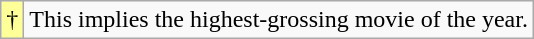<table class="wikitable">
<tr>
<td style="background-color:#FFFF99"align="center">†</td>
<td>This implies the highest-grossing movie of the year.</td>
</tr>
</table>
